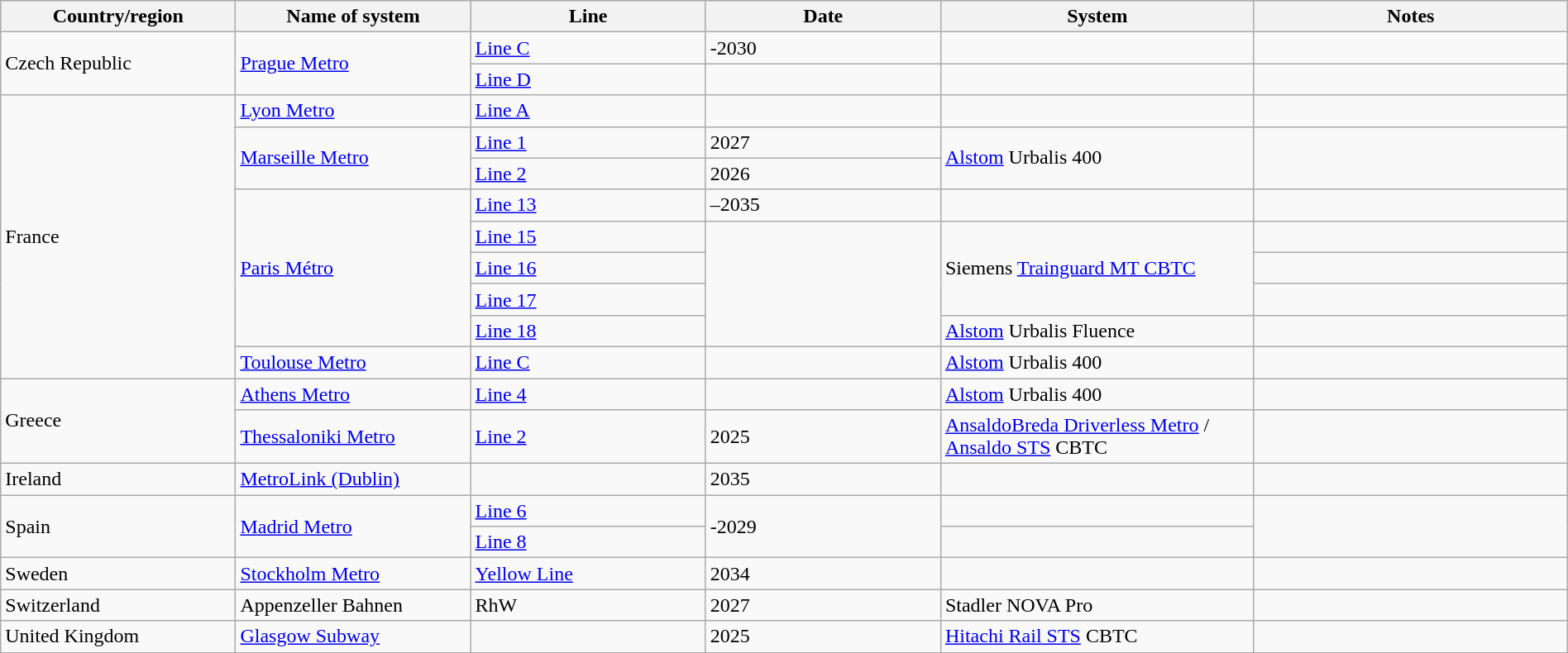<table class="wikitable sortable" style="width:100%">
<tr>
<th style="width:15%">Country/region</th>
<th style="width:15%">Name of system</th>
<th style="width:15%">Line</th>
<th style="width:15%">Date</th>
<th style="width:20%">System</th>
<th style="width:20%">Notes</th>
</tr>
<tr>
<td rowspan="2">Czech Republic</td>
<td rowspan="2"><a href='#'>Prague Metro</a></td>
<td><a href='#'>Line C</a></td>
<td>-2030</td>
<td></td>
<td></td>
</tr>
<tr>
<td><a href='#'>Line D</a></td>
<td></td>
<td></td>
<td></td>
</tr>
<tr>
<td rowspan="9">France</td>
<td><a href='#'>Lyon Metro</a></td>
<td><a href='#'>Line A</a></td>
<td></td>
<td></td>
<td></td>
</tr>
<tr>
<td rowspan="2"><a href='#'>Marseille Metro</a></td>
<td><a href='#'>Line 1</a></td>
<td>2027</td>
<td rowspan="2"><a href='#'>Alstom</a> Urbalis 400</td>
<td rowspan="2"></td>
</tr>
<tr>
<td><a href='#'>Line 2</a></td>
<td>2026</td>
</tr>
<tr>
<td rowspan="5"><a href='#'>Paris Métro</a></td>
<td><a href='#'>Line 13</a></td>
<td>–2035</td>
<td></td>
<td></td>
</tr>
<tr>
<td><a href='#'>Line 15</a></td>
<td rowspan="4"></td>
<td rowspan="3">Siemens <a href='#'>Trainguard MT CBTC</a></td>
<td></td>
</tr>
<tr>
<td><a href='#'>Line 16</a></td>
<td></td>
</tr>
<tr>
<td><a href='#'>Line 17</a></td>
<td></td>
</tr>
<tr>
<td><a href='#'>Line 18</a></td>
<td><a href='#'>Alstom</a> Urbalis Fluence</td>
<td></td>
</tr>
<tr>
<td><a href='#'>Toulouse Metro</a></td>
<td><a href='#'>Line C</a></td>
<td></td>
<td><a href='#'>Alstom</a> Urbalis 400</td>
<td></td>
</tr>
<tr>
<td rowspan="2">Greece</td>
<td><a href='#'>Athens Metro</a></td>
<td><a href='#'>Line 4</a></td>
<td></td>
<td><a href='#'>Alstom</a> Urbalis 400</td>
<td></td>
</tr>
<tr>
<td><a href='#'>Thessaloniki Metro</a></td>
<td><a href='#'>Line 2</a></td>
<td>2025</td>
<td><a href='#'>AnsaldoBreda Driverless Metro</a> / <a href='#'>Ansaldo STS</a> CBTC</td>
<td></td>
</tr>
<tr>
<td>Ireland</td>
<td><a href='#'>MetroLink (Dublin)</a></td>
<td></td>
<td>2035</td>
<td></td>
<td></td>
</tr>
<tr>
<td rowspan="2">Spain</td>
<td rowspan="2"><a href='#'>Madrid Metro</a></td>
<td><a href='#'>Line 6</a></td>
<td rowspan="2">-2029</td>
<td></td>
<td rowspan="2"></td>
</tr>
<tr>
<td><a href='#'>Line 8</a></td>
<td></td>
</tr>
<tr>
<td>Sweden</td>
<td><a href='#'>Stockholm Metro</a></td>
<td><a href='#'>Yellow Line</a></td>
<td>2034</td>
<td></td>
<td></td>
</tr>
<tr>
<td>Switzerland</td>
<td>Appenzeller Bahnen</td>
<td>RhW</td>
<td>2027</td>
<td>Stadler NOVA Pro</td>
<td></td>
</tr>
<tr>
<td>United Kingdom</td>
<td><a href='#'>Glasgow Subway</a></td>
<td></td>
<td>2025</td>
<td><a href='#'>Hitachi Rail STS</a> CBTC</td>
<td></td>
</tr>
</table>
